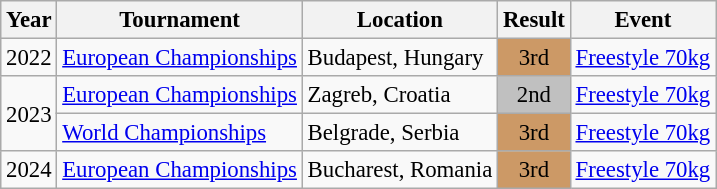<table class="wikitable" style="font-size:95%;">
<tr>
<th>Year</th>
<th>Tournament</th>
<th>Location</th>
<th>Result</th>
<th>Event</th>
</tr>
<tr>
<td>2022</td>
<td><a href='#'>European Championships</a></td>
<td>Budapest, Hungary</td>
<td align="center" bgcolor="cc9966">3rd</td>
<td><a href='#'>Freestyle 70kg</a></td>
</tr>
<tr>
<td rowspan=2>2023</td>
<td><a href='#'>European Championships</a></td>
<td>Zagreb, Croatia</td>
<td align="center" bgcolor="silver">2nd</td>
<td><a href='#'>Freestyle 70kg</a></td>
</tr>
<tr>
<td><a href='#'>World Championships</a></td>
<td>Belgrade, Serbia</td>
<td align="center" bgcolor="cc9966">3rd</td>
<td><a href='#'>Freestyle 70kg</a></td>
</tr>
<tr>
<td>2024</td>
<td><a href='#'>European Championships</a></td>
<td>Bucharest, Romania</td>
<td align="center" bgcolor="cc9966">3rd</td>
<td><a href='#'>Freestyle 70kg</a></td>
</tr>
</table>
